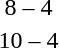<table style="text-align:center">
<tr>
<th width=200></th>
<th width=100></th>
<th width=200></th>
</tr>
<tr>
<td align=right><strong></strong></td>
<td>8 – 4</td>
<td align=left></td>
</tr>
<tr>
<td align=right><strong></strong></td>
<td>10 – 4</td>
<td align=left></td>
</tr>
</table>
